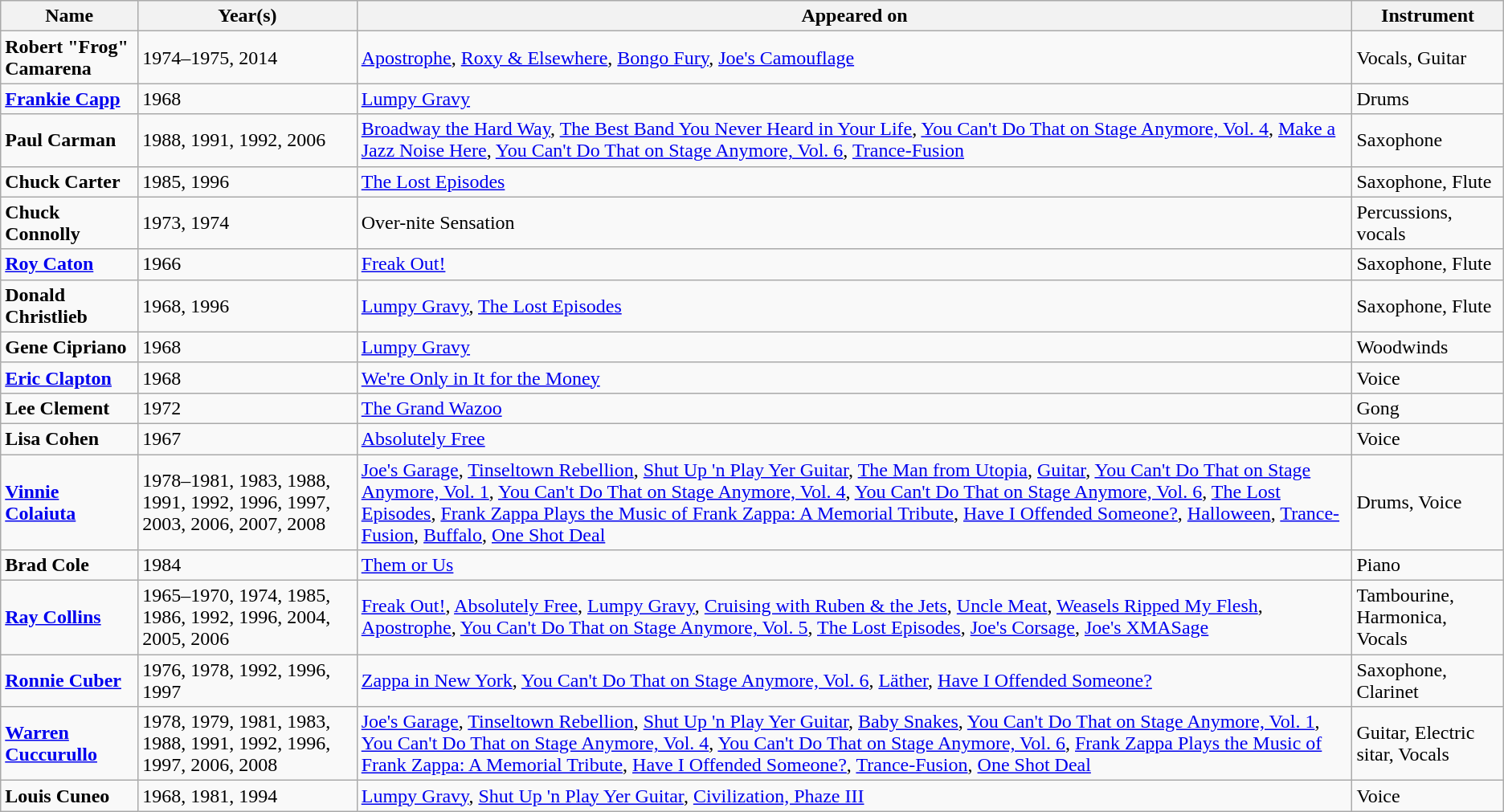<table class="wikitable">
<tr>
<th>Name</th>
<th>Year(s)</th>
<th>Appeared on</th>
<th>Instrument</th>
</tr>
<tr>
<td><strong>Robert "Frog" Camarena</strong></td>
<td>1974–1975, 2014</td>
<td><a href='#'>Apostrophe</a>, <a href='#'>Roxy & Elsewhere</a>, <a href='#'>Bongo Fury</a>, <a href='#'>Joe's Camouflage</a></td>
<td>Vocals, Guitar</td>
</tr>
<tr>
<td><strong><a href='#'>Frankie Capp</a></strong></td>
<td>1968</td>
<td><a href='#'>Lumpy Gravy</a></td>
<td>Drums</td>
</tr>
<tr>
<td><strong>Paul Carman</strong></td>
<td>1988, 1991, 1992, 2006</td>
<td><a href='#'>Broadway the Hard Way</a>, <a href='#'>The Best Band You Never Heard in Your Life</a>, <a href='#'>You Can't Do That on Stage Anymore, Vol. 4</a>, <a href='#'>Make a Jazz Noise Here</a>, <a href='#'>You Can't Do That on Stage Anymore, Vol. 6</a>, <a href='#'>Trance-Fusion</a></td>
<td>Saxophone</td>
</tr>
<tr>
<td><strong>Chuck Carter</strong></td>
<td>1985, 1996</td>
<td><a href='#'>The Lost Episodes</a></td>
<td>Saxophone, Flute</td>
</tr>
<tr>
<td><strong>Chuck Connolly</strong></td>
<td>1973, 1974</td>
<td>Over-nite Sensation</td>
<td>Percussions, vocals</td>
</tr>
<tr>
<td><strong><a href='#'>Roy Caton</a></strong></td>
<td>1966</td>
<td><a href='#'>Freak Out!</a></td>
<td>Saxophone, Flute</td>
</tr>
<tr>
<td><strong>Donald Christlieb</strong></td>
<td>1968, 1996</td>
<td><a href='#'>Lumpy Gravy</a>, <a href='#'>The Lost Episodes</a></td>
<td>Saxophone, Flute</td>
</tr>
<tr>
<td><strong>Gene Cipriano</strong></td>
<td>1968</td>
<td><a href='#'>Lumpy Gravy</a></td>
<td>Woodwinds</td>
</tr>
<tr>
<td><strong><a href='#'>Eric Clapton</a></strong></td>
<td>1968</td>
<td><a href='#'>We're Only in It for the Money</a></td>
<td>Voice</td>
</tr>
<tr>
<td><strong>Lee Clement</strong></td>
<td>1972</td>
<td><a href='#'>The Grand Wazoo</a></td>
<td>Gong</td>
</tr>
<tr>
<td><strong>Lisa Cohen</strong></td>
<td>1967</td>
<td><a href='#'>Absolutely Free</a></td>
<td>Voice</td>
</tr>
<tr>
<td><strong><a href='#'>Vinnie Colaiuta</a></strong></td>
<td>1978–1981, 1983, 1988, 1991, 1992, 1996, 1997, 2003, 2006, 2007, 2008</td>
<td><a href='#'>Joe's Garage</a>, <a href='#'>Tinseltown Rebellion</a>, <a href='#'>Shut Up 'n Play Yer Guitar</a>, <a href='#'>The Man from Utopia</a>, <a href='#'>Guitar</a>, <a href='#'>You Can't Do That on Stage Anymore, Vol. 1</a>, <a href='#'>You Can't Do That on Stage Anymore, Vol. 4</a>, <a href='#'>You Can't Do That on Stage Anymore, Vol. 6</a>, <a href='#'>The Lost Episodes</a>, <a href='#'>Frank Zappa Plays the Music of Frank Zappa: A Memorial Tribute</a>, <a href='#'>Have I Offended Someone?</a>, <a href='#'>Halloween</a>, <a href='#'>Trance-Fusion</a>, <a href='#'>Buffalo</a>, <a href='#'>One Shot Deal</a></td>
<td>Drums, Voice</td>
</tr>
<tr>
<td><strong>Brad Cole</strong></td>
<td>1984</td>
<td><a href='#'>Them or Us</a></td>
<td>Piano</td>
</tr>
<tr>
<td><strong><a href='#'>Ray Collins</a></strong></td>
<td>1965–1970, 1974, 1985, 1986, 1992, 1996, 2004, 2005, 2006</td>
<td><a href='#'>Freak Out!</a>, <a href='#'>Absolutely Free</a>, <a href='#'>Lumpy Gravy</a>, <a href='#'>Cruising with Ruben & the Jets</a>, <a href='#'>Uncle Meat</a>, <a href='#'>Weasels Ripped My Flesh</a>, <a href='#'>Apostrophe</a>, <a href='#'>You Can't Do That on Stage Anymore, Vol. 5</a>, <a href='#'>The Lost Episodes</a>, <a href='#'>Joe's Corsage</a>, <a href='#'>Joe's XMASage</a></td>
<td>Tambourine, Harmonica, Vocals</td>
</tr>
<tr>
<td><strong><a href='#'>Ronnie Cuber</a></strong></td>
<td>1976, 1978, 1992, 1996, 1997</td>
<td><a href='#'>Zappa in New York</a>, <a href='#'>You Can't Do That on Stage Anymore, Vol. 6</a>, <a href='#'>Läther</a>, <a href='#'>Have I Offended Someone?</a></td>
<td>Saxophone, Clarinet</td>
</tr>
<tr>
<td><strong><a href='#'>Warren Cuccurullo</a></strong></td>
<td>1978, 1979, 1981, 1983, 1988, 1991, 1992, 1996, 1997, 2006, 2008</td>
<td><a href='#'>Joe's Garage</a>, <a href='#'>Tinseltown Rebellion</a>, <a href='#'>Shut Up 'n Play Yer Guitar</a>, <a href='#'>Baby Snakes</a>, <a href='#'>You Can't Do That on Stage Anymore, Vol. 1</a>, <a href='#'>You Can't Do That on Stage Anymore, Vol. 4</a>, <a href='#'>You Can't Do That on Stage Anymore, Vol. 6</a>, <a href='#'>Frank Zappa Plays the Music of Frank Zappa: A Memorial Tribute</a>, <a href='#'>Have I Offended Someone?</a>, <a href='#'>Trance-Fusion</a>, <a href='#'>One Shot Deal</a></td>
<td>Guitar, Electric sitar, Vocals</td>
</tr>
<tr>
<td><strong>Louis Cuneo</strong></td>
<td>1968, 1981, 1994</td>
<td><a href='#'>Lumpy Gravy</a>, <a href='#'>Shut Up 'n Play Yer Guitar</a>, <a href='#'>Civilization, Phaze III</a></td>
<td>Voice</td>
</tr>
</table>
